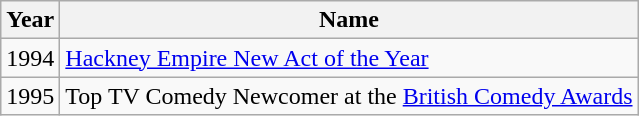<table class="wikitable">
<tr>
<th>Year</th>
<th>Name</th>
</tr>
<tr>
<td>1994</td>
<td><a href='#'>Hackney Empire New Act of the Year</a></td>
</tr>
<tr>
<td>1995</td>
<td>Top TV Comedy Newcomer at the <a href='#'>British Comedy Awards</a></td>
</tr>
</table>
